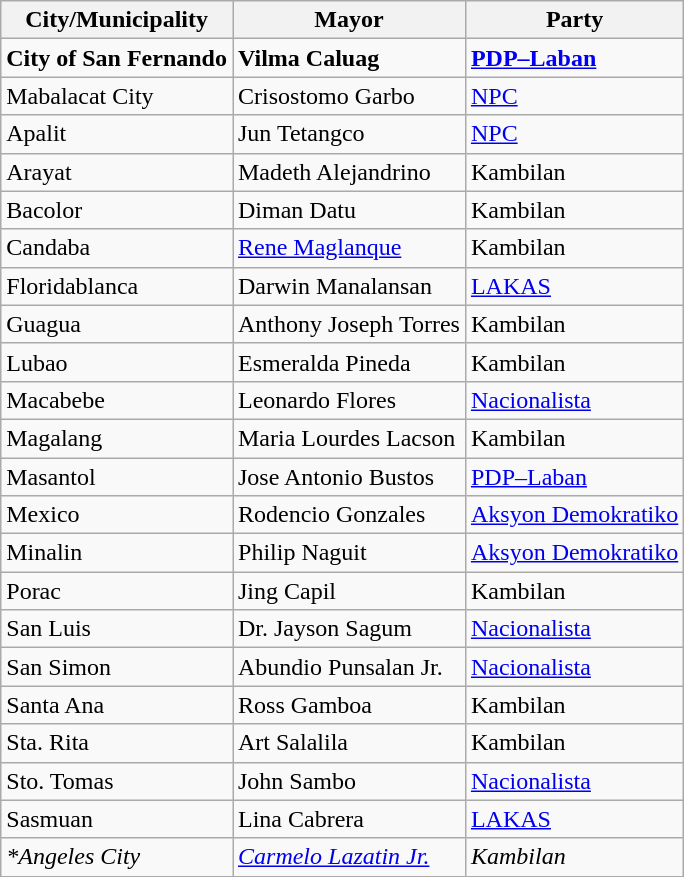<table class="wikitable">
<tr>
<th>City/Municipality</th>
<th>Mayor</th>
<th>Party</th>
</tr>
<tr>
<td><strong>City of San Fernando</strong></td>
<td><strong>Vilma Caluag</strong></td>
<td><strong><a href='#'>PDP–Laban</a></strong></td>
</tr>
<tr>
<td>Mabalacat City</td>
<td>Crisostomo Garbo</td>
<td><a href='#'>NPC</a></td>
</tr>
<tr>
<td>Apalit</td>
<td>Jun Tetangco</td>
<td><a href='#'>NPC</a></td>
</tr>
<tr>
<td>Arayat</td>
<td>Madeth Alejandrino</td>
<td>Kambilan</td>
</tr>
<tr>
<td>Bacolor</td>
<td>Diman Datu</td>
<td>Kambilan</td>
</tr>
<tr>
<td>Candaba</td>
<td><a href='#'>Rene Maglanque</a></td>
<td>Kambilan</td>
</tr>
<tr>
<td>Floridablanca</td>
<td>Darwin Manalansan</td>
<td><a href='#'>LAKAS</a></td>
</tr>
<tr>
<td>Guagua</td>
<td>Anthony Joseph Torres</td>
<td>Kambilan</td>
</tr>
<tr>
<td>Lubao</td>
<td>Esmeralda Pineda</td>
<td>Kambilan</td>
</tr>
<tr>
<td>Macabebe</td>
<td>Leonardo Flores</td>
<td><a href='#'>Nacionalista</a></td>
</tr>
<tr>
<td>Magalang</td>
<td>Maria Lourdes Lacson</td>
<td>Kambilan</td>
</tr>
<tr>
<td>Masantol</td>
<td>Jose Antonio Bustos</td>
<td><a href='#'>PDP–Laban</a></td>
</tr>
<tr>
<td>Mexico</td>
<td>Rodencio Gonzales</td>
<td><a href='#'>Aksyon Demokratiko</a></td>
</tr>
<tr>
<td>Minalin</td>
<td>Philip Naguit</td>
<td><a href='#'>Aksyon Demokratiko</a></td>
</tr>
<tr>
<td>Porac</td>
<td>Jing Capil</td>
<td>Kambilan</td>
</tr>
<tr>
<td>San Luis</td>
<td>Dr. Jayson Sagum</td>
<td><a href='#'>Nacionalista</a></td>
</tr>
<tr>
<td>San Simon</td>
<td>Abundio Punsalan Jr.</td>
<td><a href='#'>Nacionalista</a></td>
</tr>
<tr>
<td>Santa Ana</td>
<td>Ross Gamboa</td>
<td>Kambilan</td>
</tr>
<tr>
<td>Sta. Rita</td>
<td>Art Salalila</td>
<td>Kambilan</td>
</tr>
<tr>
<td>Sto. Tomas</td>
<td>John Sambo</td>
<td><a href='#'>Nacionalista</a></td>
</tr>
<tr>
<td>Sasmuan</td>
<td>Lina Cabrera</td>
<td><a href='#'>LAKAS</a></td>
</tr>
<tr>
<td><em>*Angeles City</em></td>
<td><em><a href='#'>Carmelo Lazatin Jr.</a></em></td>
<td><em>Kambilan</em></td>
</tr>
</table>
